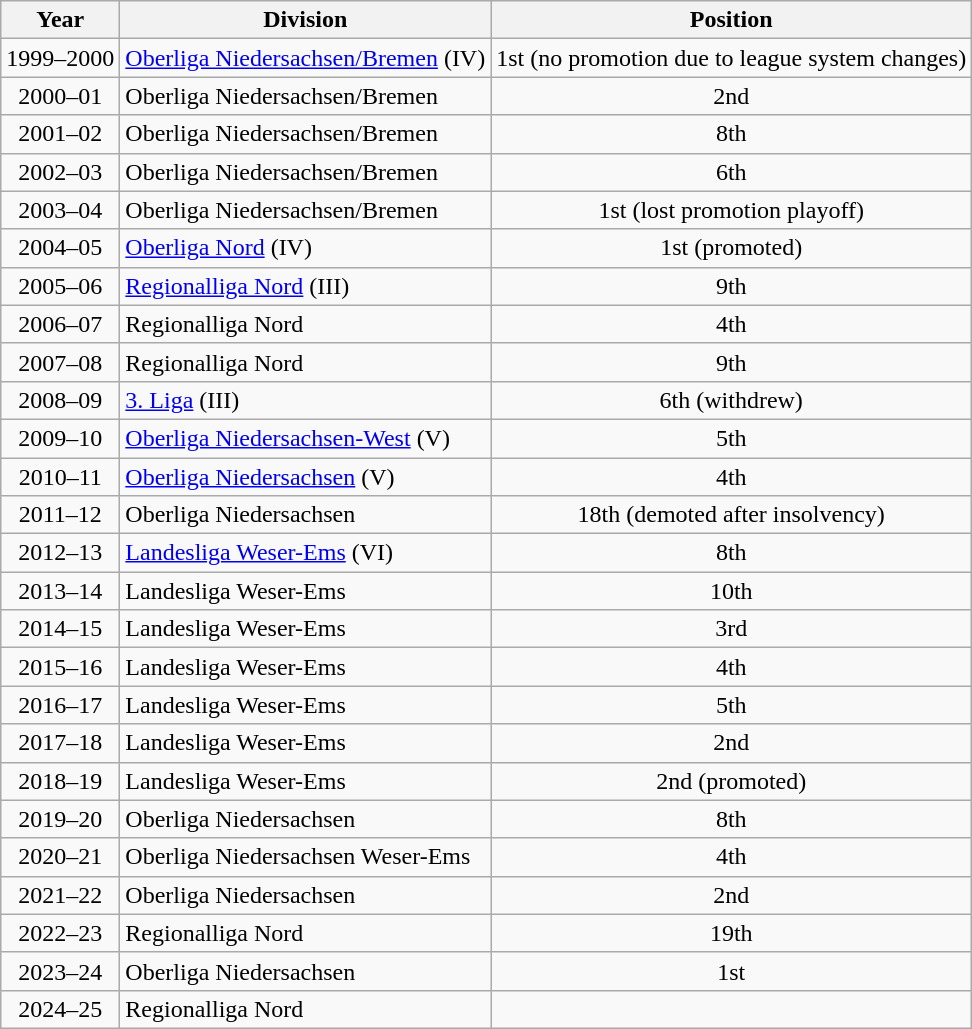<table class="wikitable">
<tr>
<th>Year</th>
<th>Division</th>
<th>Position</th>
</tr>
<tr align="center">
<td>1999–2000</td>
<td align="left"><a href='#'>Oberliga Niedersachsen/Bremen</a> (IV)</td>
<td>1st (no promotion due to league system changes)</td>
</tr>
<tr align="center">
<td>2000–01</td>
<td align="left">Oberliga Niedersachsen/Bremen</td>
<td>2nd</td>
</tr>
<tr align="center">
<td>2001–02</td>
<td align="left">Oberliga Niedersachsen/Bremen</td>
<td>8th</td>
</tr>
<tr align="center">
<td>2002–03</td>
<td align="left">Oberliga Niedersachsen/Bremen</td>
<td>6th</td>
</tr>
<tr align="center">
<td>2003–04</td>
<td align="left">Oberliga Niedersachsen/Bremen</td>
<td>1st (lost promotion playoff)</td>
</tr>
<tr align="center">
<td>2004–05</td>
<td align="left"><a href='#'>Oberliga Nord</a> (IV)</td>
<td>1st (promoted)</td>
</tr>
<tr align="center">
<td>2005–06</td>
<td align="left"><a href='#'>Regionalliga Nord</a> (III)</td>
<td>9th</td>
</tr>
<tr align="center">
<td>2006–07</td>
<td align="left">Regionalliga Nord</td>
<td>4th</td>
</tr>
<tr align="center">
<td>2007–08</td>
<td align="left">Regionalliga Nord</td>
<td>9th</td>
</tr>
<tr align="center">
<td>2008–09</td>
<td align="left"><a href='#'>3. Liga</a> (III)</td>
<td>6th (withdrew)</td>
</tr>
<tr align="center">
<td>2009–10</td>
<td align="left"><a href='#'>Oberliga Niedersachsen-West</a> (V)</td>
<td>5th</td>
</tr>
<tr align="center">
<td>2010–11</td>
<td align="left"><a href='#'>Oberliga Niedersachsen</a> (V)</td>
<td>4th</td>
</tr>
<tr align="center">
<td>2011–12</td>
<td align="left">Oberliga Niedersachsen</td>
<td>18th (demoted after insolvency)</td>
</tr>
<tr align="center">
<td>2012–13</td>
<td align="left"><a href='#'>Landesliga Weser-Ems</a> (VI)</td>
<td>8th</td>
</tr>
<tr align="center">
<td>2013–14</td>
<td align="left">Landesliga Weser-Ems</td>
<td>10th</td>
</tr>
<tr align="center">
<td>2014–15</td>
<td align="left">Landesliga Weser-Ems</td>
<td>3rd</td>
</tr>
<tr align="center">
<td>2015–16</td>
<td align="left">Landesliga Weser-Ems</td>
<td>4th</td>
</tr>
<tr align="center">
<td>2016–17</td>
<td align="left">Landesliga Weser-Ems</td>
<td>5th</td>
</tr>
<tr align="center">
<td>2017–18</td>
<td align="left">Landesliga Weser-Ems</td>
<td>2nd</td>
</tr>
<tr align="center">
<td>2018–19</td>
<td align="left">Landesliga Weser-Ems</td>
<td>2nd (promoted)</td>
</tr>
<tr align="center">
<td>2019–20</td>
<td align="left">Oberliga Niedersachsen</td>
<td>8th</td>
</tr>
<tr align="center">
<td>2020–21</td>
<td align="left">Oberliga Niedersachsen Weser-Ems</td>
<td>4th</td>
</tr>
<tr align="center">
<td>2021–22</td>
<td align="left">Oberliga Niedersachsen</td>
<td>2nd</td>
</tr>
<tr align="center">
<td>2022–23</td>
<td align="left">Regionalliga Nord</td>
<td>19th</td>
</tr>
<tr align="center">
<td>2023–24</td>
<td align="left">Oberliga Niedersachsen</td>
<td>1st</td>
</tr>
<tr align="center">
<td>2024–25</td>
<td align="left">Regionalliga Nord</td>
<td></td>
</tr>
</table>
